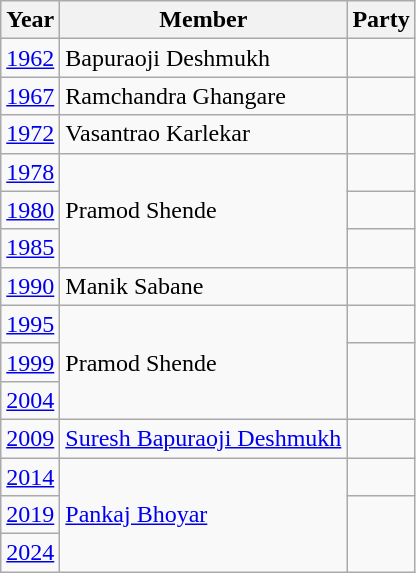<table class="wikitable">
<tr>
<th>Year</th>
<th>Member</th>
<th colspan=2>Party</th>
</tr>
<tr>
<td><a href='#'>1962</a></td>
<td>Bapuraoji Deshmukh</td>
<td></td>
</tr>
<tr>
<td><a href='#'>1967</a></td>
<td>Ramchandra Ghangare</td>
<td></td>
</tr>
<tr>
<td><a href='#'>1972</a></td>
<td>Vasantrao Karlekar</td>
<td></td>
</tr>
<tr>
<td><a href='#'>1978</a></td>
<td rowspan=3>Pramod Shende</td>
<td></td>
</tr>
<tr>
<td><a href='#'>1980</a></td>
</tr>
<tr>
<td><a href='#'>1985</a></td>
<td></td>
</tr>
<tr>
<td><a href='#'>1990</a></td>
<td>Manik Sabane</td>
<td></td>
</tr>
<tr>
<td><a href='#'>1995</a></td>
<td rowspan=3>Pramod Shende</td>
<td></td>
</tr>
<tr>
<td><a href='#'>1999</a></td>
</tr>
<tr>
<td><a href='#'>2004</a></td>
</tr>
<tr>
<td><a href='#'>2009</a></td>
<td><a href='#'>Suresh Bapuraoji Deshmukh</a></td>
<td></td>
</tr>
<tr>
<td><a href='#'>2014</a></td>
<td rowspan=3><a href='#'>Pankaj Bhoyar</a></td>
<td></td>
</tr>
<tr>
<td><a href='#'>2019</a></td>
</tr>
<tr>
<td><a href='#'>2024</a></td>
</tr>
</table>
